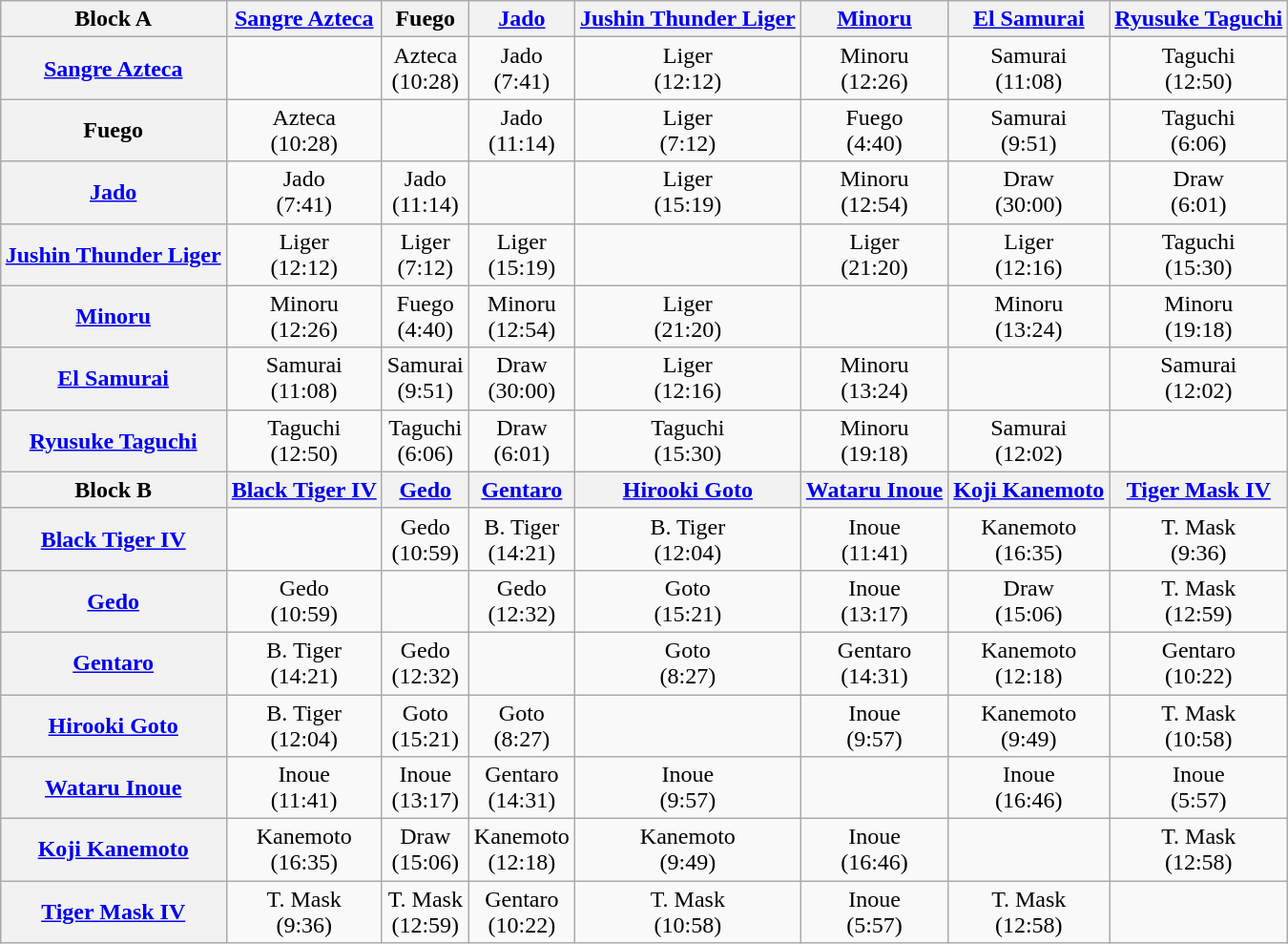<table class="wikitable" style="margin: 1em auto 1em auto">
<tr align="center">
<th>Block A</th>
<th><a href='#'>Sangre Azteca</a></th>
<th>Fuego</th>
<th><a href='#'>Jado</a></th>
<th><a href='#'>Jushin Thunder Liger</a></th>
<th><a href='#'>Minoru</a></th>
<th><a href='#'>El Samurai</a></th>
<th><a href='#'>Ryusuke Taguchi</a></th>
</tr>
<tr align="center">
<th><a href='#'>Sangre Azteca</a></th>
<td></td>
<td>Azteca<br>(10:28)</td>
<td>Jado<br>(7:41)</td>
<td>Liger<br>(12:12)</td>
<td>Minoru<br>(12:26)</td>
<td>Samurai<br>(11:08)</td>
<td>Taguchi<br>(12:50)</td>
</tr>
<tr align="center">
<th>Fuego</th>
<td>Azteca<br>(10:28)</td>
<td></td>
<td>Jado<br>(11:14)</td>
<td>Liger<br>(7:12)</td>
<td>Fuego<br>(4:40)</td>
<td>Samurai<br>(9:51)</td>
<td>Taguchi<br>(6:06)</td>
</tr>
<tr align="center">
<th><a href='#'>Jado</a></th>
<td>Jado<br>(7:41)</td>
<td>Jado<br>(11:14)</td>
<td></td>
<td>Liger<br>(15:19)</td>
<td>Minoru<br>(12:54)</td>
<td>Draw<br>(30:00)</td>
<td>Draw<br>(6:01)</td>
</tr>
<tr align="center">
<th><a href='#'>Jushin Thunder Liger</a></th>
<td>Liger<br>(12:12)</td>
<td>Liger<br>(7:12)</td>
<td>Liger<br>(15:19)</td>
<td></td>
<td>Liger<br>(21:20)</td>
<td>Liger<br>(12:16)</td>
<td>Taguchi<br>(15:30)</td>
</tr>
<tr align="center">
<th><a href='#'>Minoru</a></th>
<td>Minoru<br>(12:26)</td>
<td>Fuego<br>(4:40)</td>
<td>Minoru<br>(12:54)</td>
<td>Liger<br>(21:20)</td>
<td></td>
<td>Minoru<br>(13:24)</td>
<td>Minoru<br>(19:18)</td>
</tr>
<tr align="center">
<th><a href='#'>El Samurai</a></th>
<td>Samurai<br>(11:08)</td>
<td>Samurai<br>(9:51)</td>
<td>Draw<br>(30:00)</td>
<td>Liger<br>(12:16)</td>
<td>Minoru<br>(13:24)</td>
<td></td>
<td>Samurai<br>(12:02)</td>
</tr>
<tr align="center">
<th><a href='#'>Ryusuke Taguchi</a></th>
<td>Taguchi<br>(12:50)</td>
<td>Taguchi<br>(6:06)</td>
<td>Draw<br>(6:01)</td>
<td>Taguchi<br>(15:30)</td>
<td>Minoru<br>(19:18)</td>
<td>Samurai<br>(12:02)</td>
<td></td>
</tr>
<tr align="center">
<th>Block B</th>
<th><a href='#'>Black Tiger IV</a></th>
<th><a href='#'>Gedo</a></th>
<th><a href='#'>Gentaro</a></th>
<th><a href='#'>Hirooki Goto</a></th>
<th><a href='#'>Wataru Inoue</a></th>
<th><a href='#'>Koji Kanemoto</a></th>
<th><a href='#'>Tiger Mask IV</a></th>
</tr>
<tr align="center">
<th><a href='#'>Black Tiger IV</a></th>
<td></td>
<td>Gedo<br>(10:59)</td>
<td>B. Tiger<br>(14:21)</td>
<td>B. Tiger<br>(12:04)</td>
<td>Inoue<br>(11:41)</td>
<td>Kanemoto<br>(16:35)</td>
<td>T. Mask<br>(9:36)</td>
</tr>
<tr align="center">
<th><a href='#'>Gedo</a></th>
<td>Gedo<br>(10:59)</td>
<td></td>
<td>Gedo<br>(12:32)</td>
<td>Goto<br>(15:21)</td>
<td>Inoue<br>(13:17)</td>
<td>Draw<br>(15:06)</td>
<td>T. Mask<br>(12:59)</td>
</tr>
<tr align="center">
<th><a href='#'>Gentaro</a></th>
<td>B. Tiger<br>(14:21)</td>
<td>Gedo<br>(12:32)</td>
<td></td>
<td>Goto<br>(8:27)</td>
<td>Gentaro<br>(14:31)</td>
<td>Kanemoto<br>(12:18)</td>
<td>Gentaro<br>(10:22)</td>
</tr>
<tr align="center">
<th><a href='#'>Hirooki Goto</a></th>
<td>B. Tiger<br>(12:04)</td>
<td>Goto<br>(15:21)</td>
<td>Goto<br>(8:27)</td>
<td></td>
<td>Inoue<br>(9:57)</td>
<td>Kanemoto<br>(9:49)</td>
<td>T. Mask<br>(10:58)</td>
</tr>
<tr align="center">
<th><a href='#'>Wataru Inoue</a></th>
<td>Inoue<br>(11:41)</td>
<td>Inoue<br>(13:17)</td>
<td>Gentaro<br>(14:31)</td>
<td>Inoue<br>(9:57)</td>
<td></td>
<td>Inoue<br>(16:46)</td>
<td>Inoue<br>(5:57)</td>
</tr>
<tr align="center">
<th><a href='#'>Koji Kanemoto</a></th>
<td>Kanemoto<br>(16:35)</td>
<td>Draw<br>(15:06)</td>
<td>Kanemoto<br>(12:18)</td>
<td>Kanemoto<br>(9:49)</td>
<td>Inoue<br>(16:46)</td>
<td></td>
<td>T. Mask<br>(12:58)</td>
</tr>
<tr align="center">
<th><a href='#'>Tiger Mask IV</a></th>
<td>T. Mask<br>(9:36)</td>
<td>T. Mask<br>(12:59)</td>
<td>Gentaro<br>(10:22)</td>
<td>T. Mask<br>(10:58)</td>
<td>Inoue<br>(5:57)</td>
<td>T. Mask<br>(12:58)</td>
<td></td>
</tr>
</table>
